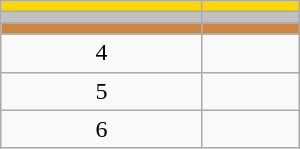<table class="wikitable" style="width:200px;">
<tr style="background:gold;">
<td align=center></td>
<td></td>
</tr>
<tr style="background:silver;">
<td align=center></td>
<td></td>
</tr>
<tr style="background:peru;">
<td align=center></td>
<td></td>
</tr>
<tr>
<td align=center>4</td>
<td></td>
</tr>
<tr>
<td align=center>5</td>
<td></td>
</tr>
<tr>
<td align=center>6</td>
<td></td>
</tr>
</table>
